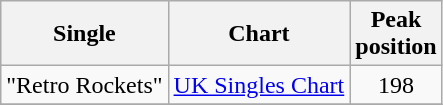<table class="wikitable">
<tr>
<th scope="col">Single</th>
<th scope="col">Chart</th>
<th scope="col">Peak<br>position</th>
</tr>
<tr>
<td>"Retro Rockets"</td>
<td><a href='#'>UK Singles Chart</a></td>
<td style="text-align:center;">198</td>
</tr>
<tr>
</tr>
</table>
